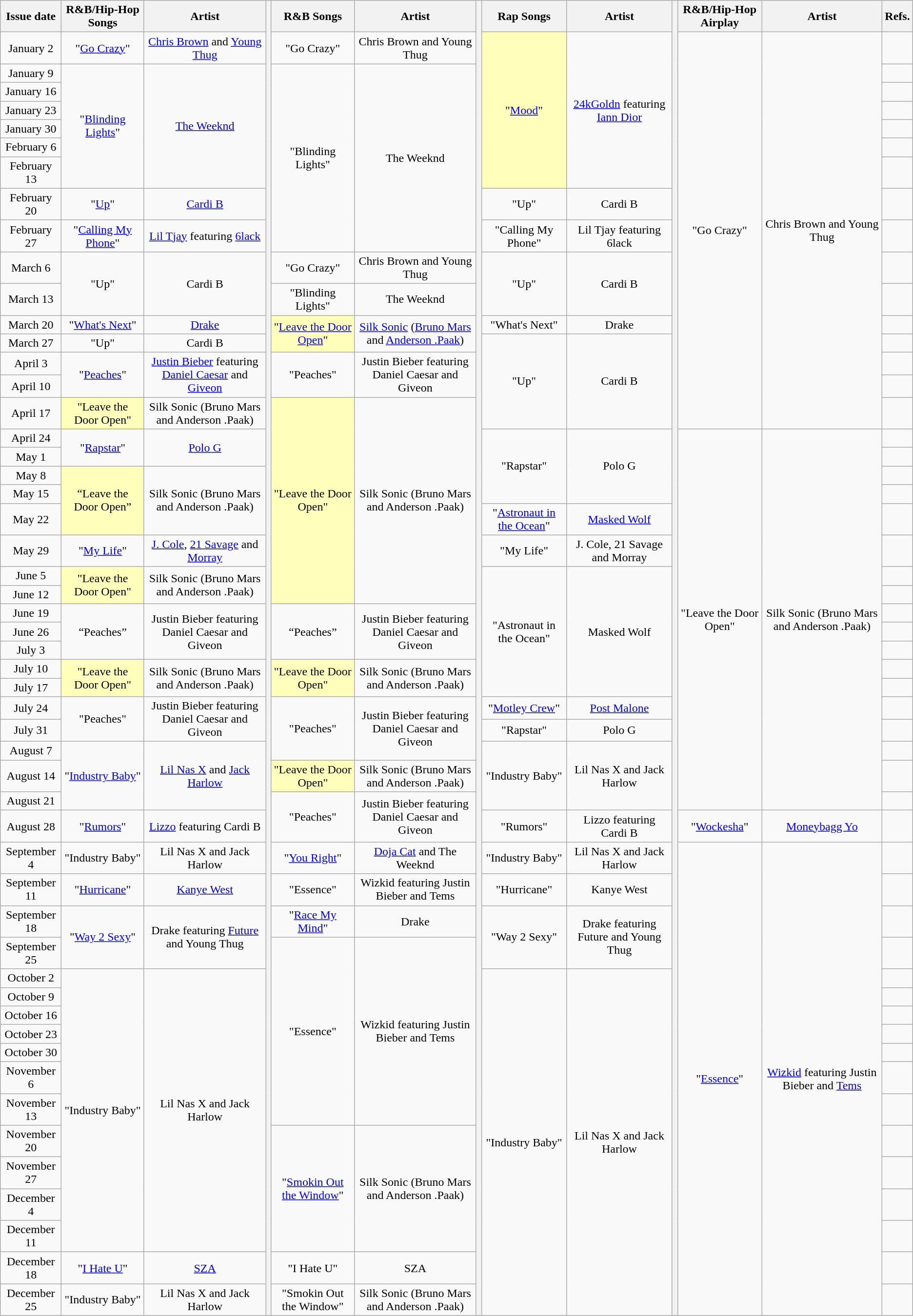<table class="wikitable plainheaders" style="text-align:center;">
<tr>
<th>Issue date</th>
<th>R&B/Hip-Hop Songs</th>
<th>Artist</th>
<th rowspan="102"></th>
<th>R&B Songs</th>
<th>Artist</th>
<th rowspan="102"></th>
<th>Rap Songs</th>
<th>Artist</th>
<th rowspan="102"></th>
<th>R&B/Hip-Hop Airplay</th>
<th>Artist</th>
<th>Refs.</th>
</tr>
<tr>
<td scope="row">January 2</td>
<td>"<a href='#'>Go Crazy</a>"</td>
<td><a href='#'>Chris Brown</a> and <a href='#'>Young Thug</a></td>
<td>"Go Crazy"</td>
<td>Chris Brown and Young Thug</td>
<td style="background-color:#FFFFBB" rowspan="7">"<a href='#'>Mood</a>" </td>
<td rowspan="7"><a href='#'>24kGoldn</a> featuring <a href='#'>Iann Dior</a></td>
<td rowspan="16">"Go Crazy"</td>
<td rowspan="16">Chris Brown and Young Thug</td>
<td></td>
</tr>
<tr>
<td scope="row">January 9</td>
<td rowspan="6">"<a href='#'>Blinding Lights</a>"</td>
<td rowspan="6"><a href='#'>The Weeknd</a></td>
<td rowspan="8">"Blinding Lights"</td>
<td rowspan="8">The Weeknd</td>
<td></td>
</tr>
<tr>
<td scope="row">January 16</td>
<td></td>
</tr>
<tr>
<td scope="row">January 23</td>
<td></td>
</tr>
<tr>
<td scope="row">January 30</td>
<td></td>
</tr>
<tr>
<td>February 6</td>
<td></td>
</tr>
<tr>
<td>February 13</td>
<td></td>
</tr>
<tr>
<td>February 20</td>
<td rowspan="1">"<a href='#'>Up</a>"</td>
<td rowspan="1"><a href='#'>Cardi B</a></td>
<td rowspan="1">"Up"</td>
<td rowspan="1">Cardi B</td>
<td></td>
</tr>
<tr>
<td>February 27</td>
<td rowspan="1">"<a href='#'>Calling My Phone</a>"</td>
<td rowspan="1"><a href='#'>Lil Tjay</a> featuring <a href='#'>6lack</a></td>
<td rowspan="1">"Calling My Phone"</td>
<td rowspan="1">Lil Tjay featuring 6lack</td>
<td></td>
</tr>
<tr>
<td>March 6</td>
<td rowspan="2">"Up"</td>
<td rowspan="2">Cardi B</td>
<td>"Go Crazy"</td>
<td>Chris Brown and Young Thug</td>
<td rowspan="2">"Up"</td>
<td rowspan="2">Cardi B</td>
<td></td>
</tr>
<tr>
<td>March 13</td>
<td>"Blinding Lights"</td>
<td>The Weeknd</td>
<td></td>
</tr>
<tr>
<td>March 20</td>
<td>"<a href='#'>What's Next</a>"</td>
<td><a href='#'>Drake</a></td>
<td style="background-color:#FFFFBB" rowspan="2">"<a href='#'>Leave the Door Open</a>" </td>
<td rowspan="2"><a href='#'>Silk Sonic</a> (<a href='#'>Bruno Mars</a> and <a href='#'>Anderson .Paak</a>)</td>
<td>"What's Next"</td>
<td>Drake</td>
<td></td>
</tr>
<tr>
<td>March 27</td>
<td>"Up"</td>
<td>Cardi B</td>
<td rowspan="4">"Up"</td>
<td rowspan="4">Cardi B</td>
<td></td>
</tr>
<tr>
<td>April 3</td>
<td rowspan="2">"<a href='#'>Peaches</a>"</td>
<td rowspan="2"><a href='#'>Justin Bieber</a> featuring <a href='#'>Daniel Caesar</a> and <a href='#'>Giveon</a></td>
<td rowspan="2">"Peaches"</td>
<td rowspan="2">Justin Bieber featuring Daniel Caesar and Giveon</td>
<td></td>
</tr>
<tr>
<td>April 10</td>
<td></td>
</tr>
<tr>
<td>April 17</td>
<td style="background-color:#FFFFBB">"Leave the Door Open" </td>
<td>Silk Sonic (Bruno Mars and Anderson .Paak)</td>
<td style="background-color:#FFFFBB" rowspan="9">"Leave the Door Open" </td>
<td rowspan="9">Silk Sonic (Bruno Mars and Anderson .Paak)</td>
<td></td>
</tr>
<tr>
<td>April 24</td>
<td rowspan="2">"<a href='#'>Rapstar</a>"</td>
<td rowspan="2"><a href='#'>Polo G</a></td>
<td rowspan="4">"Rapstar"</td>
<td rowspan="4">Polo G</td>
<td rowspan="18">"Leave the Door Open"</td>
<td rowspan="18">Silk Sonic (Bruno Mars and Anderson .Paak)</td>
<td></td>
</tr>
<tr>
<td>May 1</td>
<td></td>
</tr>
<tr>
<td>May 8</td>
<td style="background-color:#FFFFBB" rowspan="3">“Leave the Door Open” </td>
<td rowspan="3">Silk Sonic (Bruno Mars and Anderson .Paak)</td>
<td></td>
</tr>
<tr>
<td>May 15</td>
<td></td>
</tr>
<tr>
<td>May 22</td>
<td>"<a href='#'>Astronaut in the Ocean</a>"</td>
<td><a href='#'>Masked Wolf</a></td>
<td></td>
</tr>
<tr>
<td>May 29</td>
<td>"<a href='#'>My Life</a>"</td>
<td><a href='#'>J. Cole</a>, <a href='#'>21 Savage</a> and <a href='#'>Morray</a></td>
<td>"My Life"</td>
<td>J. Cole, 21 Savage and Morray</td>
<td></td>
</tr>
<tr>
<td>June 5</td>
<td style="background-color:#FFFFBB" rowspan="2">"Leave the Door Open" </td>
<td rowspan="2">Silk Sonic (Bruno Mars and Anderson .Paak)</td>
<td rowspan="7">"Astronaut in the Ocean"</td>
<td rowspan="7">Masked Wolf</td>
<td></td>
</tr>
<tr>
<td>June 12</td>
<td></td>
</tr>
<tr>
<td>June 19</td>
<td rowspan=3>“Peaches”</td>
<td rowspan=3>Justin Bieber featuring Daniel Caesar and Giveon</td>
<td rowspan=3>“Peaches”</td>
<td rowspan=3>Justin Bieber featuring Daniel Caesar and Giveon</td>
<td></td>
</tr>
<tr>
<td>June 26</td>
<td></td>
</tr>
<tr>
<td>July 3</td>
<td></td>
</tr>
<tr>
<td>July 10</td>
<td style="background-color:#FFFFBB" rowspan=2>"Leave the Door Open" </td>
<td rowspan=2>Silk Sonic (Bruno Mars and Anderson .Paak)</td>
<td style="background-color:#FFFFBB" rowspan=2>"Leave the Door Open" </td>
<td rowspan=2>Silk Sonic (Bruno Mars and Anderson .Paak)</td>
<td></td>
</tr>
<tr>
<td>July 17</td>
<td></td>
</tr>
<tr>
<td>July 24</td>
<td rowspan="2">"Peaches"</td>
<td rowspan="2">Justin Bieber featuring Daniel Caesar and Giveon</td>
<td rowspan="3">"Peaches"</td>
<td rowspan="3">Justin Bieber featuring Daniel Caesar and Giveon</td>
<td>"<a href='#'>Motley Crew</a>"</td>
<td><a href='#'>Post Malone</a></td>
<td></td>
</tr>
<tr>
<td>July 31</td>
<td>"Rapstar"</td>
<td>Polo G</td>
<td></td>
</tr>
<tr>
<td>August 7</td>
<td rowspan="3">"<a href='#'>Industry Baby</a>"</td>
<td rowspan="3"><a href='#'>Lil Nas X</a> and <a href='#'>Jack Harlow</a></td>
<td rowspan="3">"Industry Baby"</td>
<td rowspan="3">Lil Nas X and Jack Harlow</td>
<td></td>
</tr>
<tr>
<td>August 14</td>
<td style="background-color:#FFFFBB">"Leave the Door Open" </td>
<td>Silk Sonic (Bruno Mars and Anderson .Paak)</td>
<td></td>
</tr>
<tr>
<td>August 21</td>
<td rowspan="2">"Peaches"</td>
<td rowspan="2">Justin Bieber featuring Daniel Caesar and Giveon</td>
<td></td>
</tr>
<tr>
<td>August 28</td>
<td>"<a href='#'>Rumors</a>"</td>
<td><a href='#'>Lizzo</a> featuring Cardi B</td>
<td>"Rumors"</td>
<td>Lizzo featuring Cardi B</td>
<td>"<a href='#'>Wockesha</a>"</td>
<td><a href='#'>Moneybagg Yo</a></td>
<td></td>
</tr>
<tr>
<td>September 4</td>
<td>"Industry Baby"</td>
<td>Lil Nas X and Jack Harlow</td>
<td>"<a href='#'>You Right</a>"</td>
<td><a href='#'>Doja Cat</a> and The Weeknd</td>
<td>"Industry Baby"</td>
<td>Lil Nas X and Jack Harlow</td>
<td rowspan="17">"<a href='#'>Essence</a>"</td>
<td rowspan="17"><a href='#'>Wizkid</a> featuring Justin Bieber and <a href='#'>Tems</a></td>
<td></td>
</tr>
<tr>
<td>September 11</td>
<td>"<a href='#'>Hurricane</a>"</td>
<td><a href='#'>Kanye West</a></td>
<td>"Essence"</td>
<td>Wizkid featuring Justin Bieber and Tems</td>
<td>"Hurricane"</td>
<td>Kanye West</td>
<td></td>
</tr>
<tr>
<td>September 18</td>
<td rowspan="2">"<a href='#'>Way 2 Sexy</a>"</td>
<td rowspan="2">Drake featuring <a href='#'>Future</a> and Young Thug</td>
<td>"<a href='#'>Race My Mind</a>"</td>
<td>Drake</td>
<td rowspan="2">"Way 2 Sexy"</td>
<td rowspan="2">Drake featuring Future and Young Thug</td>
<td></td>
</tr>
<tr>
<td>September 25</td>
<td rowspan="8">"Essence"</td>
<td rowspan="8">Wizkid featuring Justin Bieber and Tems</td>
<td></td>
</tr>
<tr>
<td>October 2</td>
<td rowspan="11">"Industry Baby"</td>
<td rowspan="11">Lil Nas X and Jack Harlow</td>
<td rowspan="13">"Industry Baby"</td>
<td rowspan="13">Lil Nas X and Jack Harlow</td>
<td></td>
</tr>
<tr>
<td>October 9</td>
<td></td>
</tr>
<tr>
<td>October 16</td>
<td></td>
</tr>
<tr>
<td>October 23</td>
<td></td>
</tr>
<tr>
<td>October 30</td>
<td></td>
</tr>
<tr>
<td>November 6</td>
<td></td>
</tr>
<tr>
<td>November 13</td>
<td></td>
</tr>
<tr>
<td>November 20</td>
<td rowspan="4">"<a href='#'>Smokin Out the Window</a>"</td>
<td rowspan="4">Silk Sonic (Bruno Mars and Anderson .Paak)</td>
<td></td>
</tr>
<tr>
<td>November 27</td>
<td></td>
</tr>
<tr>
<td>December 4</td>
<td></td>
</tr>
<tr>
<td>December 11</td>
<td></td>
</tr>
<tr>
<td>December 18</td>
<td rowspan="1">"<a href='#'>I Hate U</a>"</td>
<td rowspan="1"><a href='#'>SZA</a></td>
<td rowspan="1">"I Hate U"</td>
<td rowspan="1">SZA</td>
<td></td>
</tr>
<tr>
<td>December 25</td>
<td rowspan="1">"Industry Baby"</td>
<td rowspan="1">Lil Nas X and Jack Harlow</td>
<td rowspan="1">"Smokin Out the Window"</td>
<td rowspan="1">Silk Sonic (Bruno Mars and Anderson .Paak)</td>
<td></td>
</tr>
</table>
